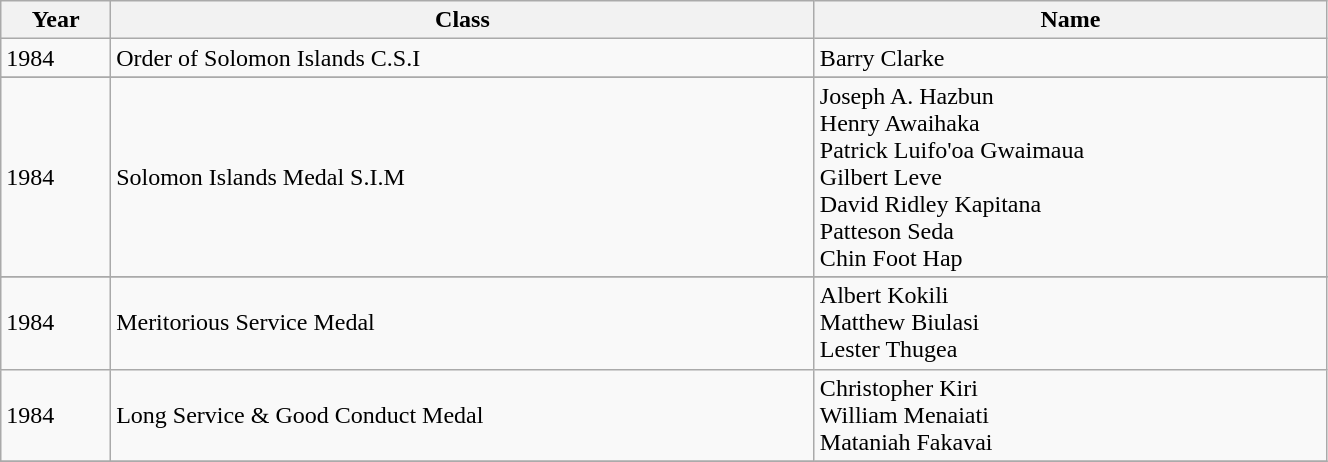<table class="wikitable" width="70%">
<tr>
<th>Year</th>
<th>Class</th>
<th>Name</th>
</tr>
<tr>
<td>1984</td>
<td>Order of Solomon Islands C.S.I</td>
<td>Barry Clarke</td>
</tr>
<tr>
</tr>
<tr>
<td>1984</td>
<td>Solomon Islands Medal S.I.M</td>
<td>Joseph  A. Hazbun <br> Henry Awaihaka <br> Patrick Luifo'oa Gwaimaua <br> Gilbert Leve <br> David Ridley Kapitana <br> Patteson Seda <br> Chin Foot Hap</td>
</tr>
<tr>
</tr>
<tr>
<td>1984</td>
<td>Meritorious Service Medal</td>
<td>Albert Kokili <br> Matthew Biulasi <br> Lester Thugea</td>
</tr>
<tr>
<td>1984</td>
<td>Long Service & Good Conduct Medal</td>
<td>Christopher Kiri <br> William Menaiati <br> Mataniah Fakavai</td>
</tr>
<tr>
</tr>
</table>
